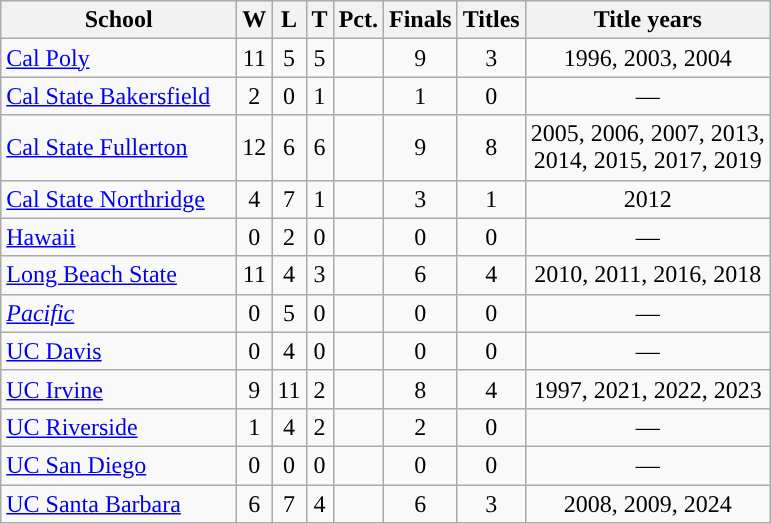<table class="wikitable sortable" style="text-align:center">
<tr>
<th width=150px>School</th>
<th width=px>W</th>
<th width=px>L</th>
<th width=px>T</th>
<th width=px>Pct.</th>
<th width=px>Finals</th>
<th width=px>Titles</th>
<th width=px>Title years</th>
</tr>
<tr>
<td align=left><a href='#'>Cal Poly</a></td>
<td>11</td>
<td>5</td>
<td>5</td>
<td></td>
<td>9</td>
<td>3</td>
<td>1996, 2003, 2004</td>
</tr>
<tr>
<td align=left><a href='#'>Cal State Bakersfield</a></td>
<td>2</td>
<td>0</td>
<td>1</td>
<td></td>
<td>1</td>
<td>0</td>
<td>—</td>
</tr>
<tr>
<td align=left><a href='#'>Cal State Fullerton</a></td>
<td>12</td>
<td>6</td>
<td>6</td>
<td></td>
<td>9</td>
<td>8</td>
<td>2005, 2006, 2007, 2013,<br>2014, 2015, 2017, 2019</td>
</tr>
<tr>
<td align=left><a href='#'>Cal State Northridge</a></td>
<td>4</td>
<td>7</td>
<td>1</td>
<td></td>
<td>3</td>
<td>1</td>
<td>2012</td>
</tr>
<tr>
<td align=left><a href='#'>Hawaii</a></td>
<td>0</td>
<td>2</td>
<td>0</td>
<td></td>
<td>0</td>
<td>0</td>
<td>—</td>
</tr>
<tr>
<td align=left><a href='#'>Long Beach State</a></td>
<td>11</td>
<td>4</td>
<td>3</td>
<td></td>
<td>6</td>
<td>4</td>
<td>2010, 2011, 2016, 2018</td>
</tr>
<tr>
<td align=left><em><a href='#'>Pacific</a></em></td>
<td>0</td>
<td>5</td>
<td>0</td>
<td></td>
<td>0</td>
<td>0</td>
<td>—</td>
</tr>
<tr>
<td align=left><a href='#'>UC Davis</a></td>
<td>0</td>
<td>4</td>
<td>0</td>
<td></td>
<td>0</td>
<td>0</td>
<td>—</td>
</tr>
<tr>
<td align=left><a href='#'>UC Irvine</a></td>
<td>9</td>
<td>11</td>
<td>2</td>
<td></td>
<td>8</td>
<td>4</td>
<td>1997, 2021, 2022, 2023</td>
</tr>
<tr>
<td align=left><a href='#'>UC Riverside</a></td>
<td>1</td>
<td>4</td>
<td>2</td>
<td></td>
<td>2</td>
<td>0</td>
<td>—</td>
</tr>
<tr>
<td align=left><a href='#'>UC San Diego</a></td>
<td>0</td>
<td>0</td>
<td>0</td>
<td></td>
<td>0</td>
<td>0</td>
<td>—</td>
</tr>
<tr>
<td align=left><a href='#'>UC Santa Barbara</a></td>
<td>6</td>
<td>7</td>
<td>4</td>
<td></td>
<td>6</td>
<td>3</td>
<td>2008, 2009, 2024</td>
</tr>
</table>
